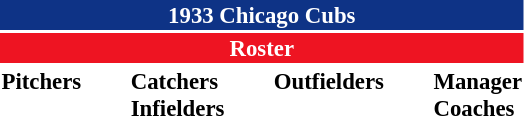<table class="toccolours" style="font-size: 95%;">
<tr>
<th colspan="10" style="background-color: #0e3386; color: white; text-align: center;">1933 Chicago Cubs</th>
</tr>
<tr>
<td colspan="10" style="background-color: #EE1422; color: white; text-align: center;"><strong>Roster</strong></td>
</tr>
<tr>
<td valign="top"><strong>Pitchers</strong><br>









</td>
<td width="25px"></td>
<td valign="top"><strong>Catchers</strong><br>



<strong>Infielders</strong>







</td>
<td width="25px"></td>
<td valign="top"><strong>Outfielders</strong><br>




</td>
<td width="25px"></td>
<td valign="top"><strong>Manager</strong><br>
<strong>Coaches</strong>


</td>
</tr>
</table>
